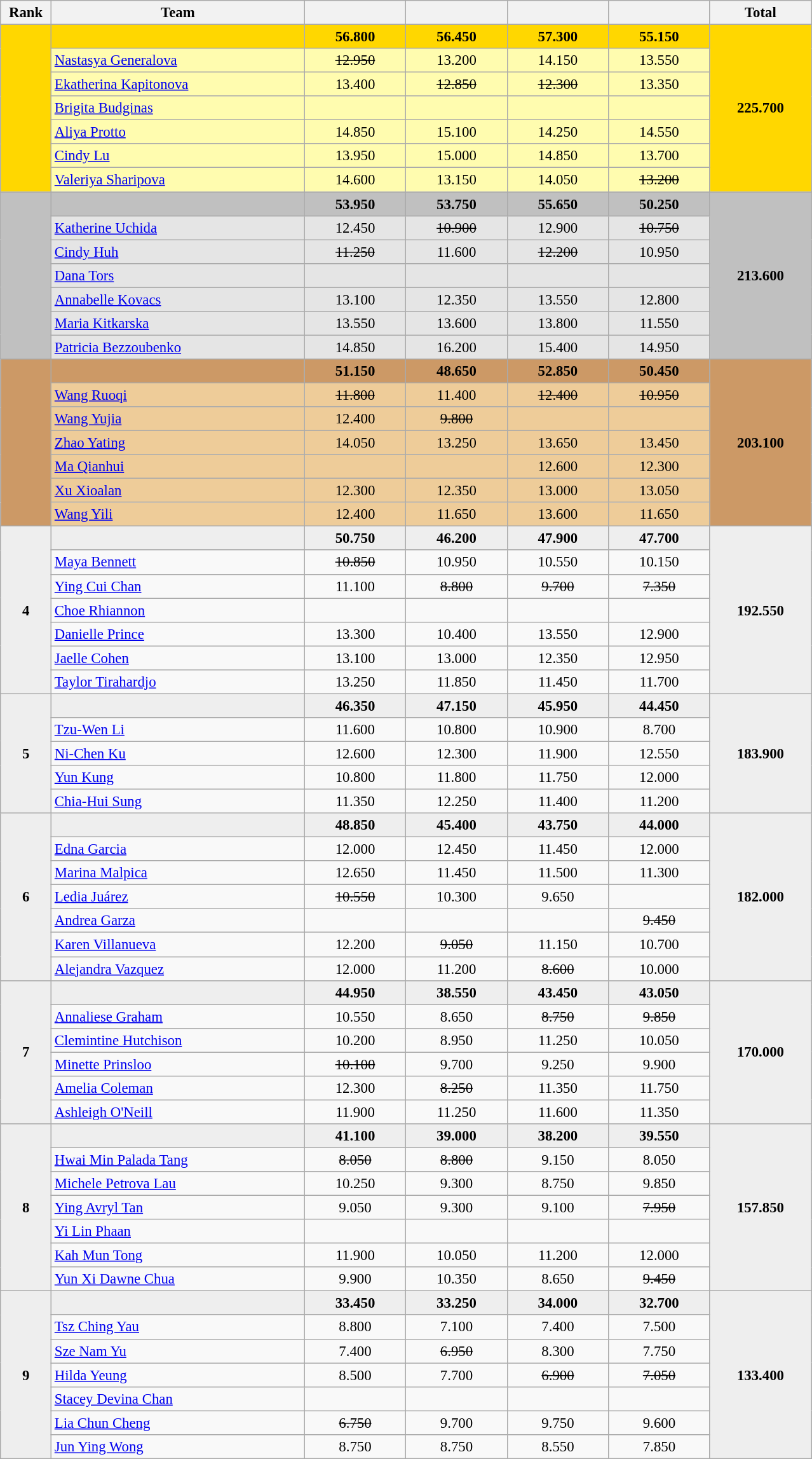<table class="wikitable" style="text-align:center; font-size:95%">
<tr>
<th width="5%">Rank</th>
<th width="25%">Team</th>
<th width="10%"></th>
<th width="10%"></th>
<th width="10%"></th>
<th width="10%"></th>
<th width="10%">Total</th>
</tr>
<tr bgcolor=gold>
<td rowspan=7></td>
<td align="left"></td>
<td><strong>56.800</strong></td>
<td><strong>56.450</strong></td>
<td><strong>57.300</strong></td>
<td><strong>55.150</strong></td>
<td rowspan=7><strong>225.700</strong></td>
</tr>
<tr bgcolor=fffcaf>
<td align="left"><a href='#'>Nastasya Generalova</a></td>
<td><s>12.950</s></td>
<td>13.200</td>
<td>14.150</td>
<td>13.550</td>
</tr>
<tr bgcolor=fffcaf>
<td align="left"><a href='#'>Ekatherina Kapitonova</a></td>
<td>13.400</td>
<td><s>12.850</s></td>
<td><s>12.300</s></td>
<td>13.350</td>
</tr>
<tr bgcolor=fffcaf>
<td align="left"><a href='#'>Brigita Budginas</a></td>
<td></td>
<td></td>
<td></td>
<td></td>
</tr>
<tr bgcolor=fffcaf>
<td align="left"><a href='#'>Aliya Protto</a></td>
<td>14.850</td>
<td>15.100</td>
<td>14.250</td>
<td>14.550</td>
</tr>
<tr bgcolor=fffcaf>
<td align="left"><a href='#'>Cindy Lu</a></td>
<td>13.950</td>
<td>15.000</td>
<td>14.850</td>
<td>13.700</td>
</tr>
<tr bgcolor=fffcaf>
<td align="left"><a href='#'>Valeriya Sharipova</a></td>
<td>14.600</td>
<td>13.150</td>
<td>14.050</td>
<td><s>13.200</s></td>
</tr>
<tr bgcolor=silver>
<td rowspan=7></td>
<td align="left"></td>
<td><strong>53.950</strong></td>
<td><strong>53.750</strong></td>
<td><strong>55.650</strong></td>
<td><strong>50.250</strong></td>
<td rowspan=7><strong>213.600</strong></td>
</tr>
<tr bgcolor=e5e5e5>
<td align="left"><a href='#'>Katherine Uchida</a></td>
<td>12.450</td>
<td><s>10.900</s></td>
<td>12.900</td>
<td><s>10.750</s></td>
</tr>
<tr bgcolor=e5e5e5>
<td align="left"><a href='#'>Cindy Huh</a></td>
<td><s>11.250</s></td>
<td>11.600</td>
<td><s>12.200</s></td>
<td>10.950</td>
</tr>
<tr bgcolor=e5e5e5>
<td align="left"><a href='#'>Dana Tors</a></td>
<td></td>
<td></td>
<td></td>
<td></td>
</tr>
<tr bgcolor=e5e5e5>
<td align="left"><a href='#'>Annabelle Kovacs</a></td>
<td>13.100</td>
<td>12.350</td>
<td>13.550</td>
<td>12.800</td>
</tr>
<tr bgcolor=e5e5e5>
<td align="left"><a href='#'>Maria Kitkarska</a></td>
<td>13.550</td>
<td>13.600</td>
<td>13.800</td>
<td>11.550</td>
</tr>
<tr bgcolor=e5e5e5>
<td align="left"><a href='#'>Patricia Bezzoubenko</a></td>
<td>14.850</td>
<td>16.200</td>
<td>15.400</td>
<td>14.950</td>
</tr>
<tr bgcolor=cc9966>
<td rowspan=7></td>
<td align="left"></td>
<td><strong>51.150</strong></td>
<td><strong>48.650</strong></td>
<td><strong>52.850</strong></td>
<td><strong>50.450</strong></td>
<td rowspan=7><strong>203.100</strong></td>
</tr>
<tr bgcolor=eecc99>
<td align="left"><a href='#'>Wang Ruoqi</a></td>
<td><s>11.800</s></td>
<td>11.400</td>
<td><s>12.400</s></td>
<td><s>10.950</s></td>
</tr>
<tr bgcolor=eecc99>
<td align="left"><a href='#'>Wang Yujia</a></td>
<td>12.400</td>
<td><s>9.800</s></td>
<td></td>
<td></td>
</tr>
<tr bgcolor=eecc99>
<td align="left"><a href='#'>Zhao Yating</a></td>
<td>14.050</td>
<td>13.250</td>
<td>13.650</td>
<td>13.450</td>
</tr>
<tr bgcolor=eecc99>
<td align="left"><a href='#'>Ma Qianhui</a></td>
<td></td>
<td></td>
<td>12.600</td>
<td>12.300</td>
</tr>
<tr bgcolor=eecc99>
<td align="left"><a href='#'>Xu Xioalan</a></td>
<td>12.300</td>
<td>12.350</td>
<td>13.000</td>
<td>13.050</td>
</tr>
<tr bgcolor=eecc99>
<td align="left"><a href='#'>Wang Yili</a></td>
<td>12.400</td>
<td>11.650</td>
<td>13.600</td>
<td>11.650</td>
</tr>
<tr bgcolor=eeeeee>
<td rowspan=7><strong>4</strong></td>
<td align="left"></td>
<td><strong>50.750</strong></td>
<td><strong>46.200</strong></td>
<td><strong>47.900</strong></td>
<td><strong>47.700</strong></td>
<td rowspan=7><strong>192.550</strong></td>
</tr>
<tr>
<td align="left"><a href='#'>Maya Bennett</a></td>
<td><s>10.850</s></td>
<td>10.950</td>
<td>10.550</td>
<td>10.150</td>
</tr>
<tr>
<td align="left"><a href='#'>Ying Cui Chan</a></td>
<td>11.100</td>
<td><s>8.800</s></td>
<td><s>9.700</s></td>
<td><s>7.350</s></td>
</tr>
<tr>
<td align="left"><a href='#'>Choe Rhiannon</a></td>
<td></td>
<td></td>
<td></td>
<td></td>
</tr>
<tr>
<td align="left"><a href='#'>Danielle Prince</a></td>
<td>13.300</td>
<td>10.400</td>
<td>13.550</td>
<td>12.900</td>
</tr>
<tr>
<td align="left"><a href='#'>Jaelle Cohen</a></td>
<td>13.100</td>
<td>13.000</td>
<td>12.350</td>
<td>12.950</td>
</tr>
<tr>
<td align="left"><a href='#'>Taylor Tirahardjo</a></td>
<td>13.250</td>
<td>11.850</td>
<td>11.450</td>
<td>11.700</td>
</tr>
<tr bgcolor=eeeeee>
<td rowspan=5><strong>5</strong></td>
<td align="left"></td>
<td><strong>46.350</strong></td>
<td><strong>47.150</strong></td>
<td><strong>45.950</strong></td>
<td><strong>44.450</strong></td>
<td rowspan=5><strong>183.900</strong></td>
</tr>
<tr>
<td align="left"><a href='#'>Tzu-Wen Li</a></td>
<td>11.600</td>
<td>10.800</td>
<td>10.900</td>
<td>8.700</td>
</tr>
<tr>
<td align="left"><a href='#'>Ni-Chen Ku</a></td>
<td>12.600</td>
<td>12.300</td>
<td>11.900</td>
<td>12.550</td>
</tr>
<tr>
<td align="left"><a href='#'>Yun Kung</a></td>
<td>10.800</td>
<td>11.800</td>
<td>11.750</td>
<td>12.000</td>
</tr>
<tr>
<td align="left"><a href='#'>Chia-Hui Sung</a></td>
<td>11.350</td>
<td>12.250</td>
<td>11.400</td>
<td>11.200</td>
</tr>
<tr bgcolor=eeeeee>
<td rowspan=7><strong>6</strong></td>
<td align="left"></td>
<td><strong>48.850</strong></td>
<td><strong>45.400</strong></td>
<td><strong>43.750</strong></td>
<td><strong>44.000</strong></td>
<td rowspan=7><strong>182.000</strong></td>
</tr>
<tr>
<td align="left"><a href='#'>Edna Garcia</a></td>
<td>12.000</td>
<td>12.450</td>
<td>11.450</td>
<td>12.000</td>
</tr>
<tr>
<td align="left"><a href='#'>Marina Malpica</a></td>
<td>12.650</td>
<td>11.450</td>
<td>11.500</td>
<td>11.300</td>
</tr>
<tr>
<td align="left"><a href='#'>Ledia Juárez</a></td>
<td><s>10.550</s></td>
<td>10.300</td>
<td>9.650</td>
<td></td>
</tr>
<tr>
<td align="left"><a href='#'>Andrea Garza</a></td>
<td></td>
<td></td>
<td></td>
<td><s>9.450</s></td>
</tr>
<tr>
<td align="left"><a href='#'>Karen Villanueva</a></td>
<td>12.200</td>
<td><s>9.050</s></td>
<td>11.150</td>
<td>10.700</td>
</tr>
<tr>
<td align="left"><a href='#'>Alejandra Vazquez</a></td>
<td>12.000</td>
<td>11.200</td>
<td><s>8.600</s></td>
<td>10.000</td>
</tr>
<tr bgcolor=eeeeee>
<td rowspan=6><strong>7</strong></td>
<td align="left"></td>
<td><strong>44.950</strong></td>
<td><strong>38.550</strong></td>
<td><strong>43.450</strong></td>
<td><strong>43.050</strong></td>
<td rowspan=6><strong>170.000</strong></td>
</tr>
<tr>
<td align="left"><a href='#'>Annaliese Graham</a></td>
<td>10.550</td>
<td>8.650</td>
<td><s>8.750</s></td>
<td><s>9.850</s></td>
</tr>
<tr>
<td align="left"><a href='#'>Clemintine Hutchison</a></td>
<td>10.200</td>
<td>8.950</td>
<td>11.250</td>
<td>10.050</td>
</tr>
<tr>
<td align="left"><a href='#'>Minette Prinsloo</a></td>
<td><s>10.100</s></td>
<td>9.700</td>
<td>9.250</td>
<td>9.900</td>
</tr>
<tr>
<td align="left"><a href='#'>Amelia Coleman</a></td>
<td>12.300</td>
<td><s>8.250</s></td>
<td>11.350</td>
<td>11.750</td>
</tr>
<tr>
<td align="left"><a href='#'>Ashleigh O'Neill</a></td>
<td>11.900</td>
<td>11.250</td>
<td>11.600</td>
<td>11.350</td>
</tr>
<tr bgcolor=eeeeee>
<td rowspan=7><strong>8</strong></td>
<td align="left"></td>
<td><strong>41.100</strong></td>
<td><strong>39.000</strong></td>
<td><strong>38.200</strong></td>
<td><strong>39.550</strong></td>
<td rowspan=7><strong>157.850</strong></td>
</tr>
<tr>
<td align="left"><a href='#'>Hwai Min Palada Tang</a></td>
<td><s>8.050</s></td>
<td><s>8.800</s></td>
<td>9.150</td>
<td>8.050</td>
</tr>
<tr>
<td align="left"><a href='#'>Michele Petrova Lau</a></td>
<td>10.250</td>
<td>9.300</td>
<td>8.750</td>
<td>9.850</td>
</tr>
<tr>
<td align="left"><a href='#'>Ying Avryl Tan</a></td>
<td>9.050</td>
<td>9.300</td>
<td>9.100</td>
<td><s>7.950</s></td>
</tr>
<tr>
<td align="left"><a href='#'>Yi Lin Phaan</a></td>
<td></td>
<td></td>
<td></td>
<td></td>
</tr>
<tr>
<td align="left"><a href='#'>Kah Mun Tong</a></td>
<td>11.900</td>
<td>10.050</td>
<td>11.200</td>
<td>12.000</td>
</tr>
<tr>
<td align="left"><a href='#'>Yun Xi Dawne Chua</a></td>
<td>9.900</td>
<td>10.350</td>
<td>8.650</td>
<td><s>9.450</s></td>
</tr>
<tr bgcolor=eeeeee>
<td rowspan=7><strong>9</strong></td>
<td align="left"></td>
<td><strong>33.450</strong></td>
<td><strong>33.250</strong></td>
<td><strong>34.000</strong></td>
<td><strong>32.700</strong></td>
<td rowspan=7><strong>133.400</strong></td>
</tr>
<tr>
<td align="left"><a href='#'>Tsz Ching Yau</a></td>
<td>8.800</td>
<td>7.100</td>
<td>7.400</td>
<td>7.500</td>
</tr>
<tr>
<td align="left"><a href='#'>Sze Nam Yu</a></td>
<td>7.400</td>
<td><s>6.950</s></td>
<td>8.300</td>
<td>7.750</td>
</tr>
<tr>
<td align="left"><a href='#'>Hilda Yeung</a></td>
<td>8.500</td>
<td>7.700</td>
<td><s>6.900</s></td>
<td><s>7.050</s></td>
</tr>
<tr>
<td align="left"><a href='#'>Stacey Devina Chan</a></td>
<td></td>
<td></td>
<td></td>
<td></td>
</tr>
<tr>
<td align="left"><a href='#'>Lia Chun Cheng</a></td>
<td><s>6.750</s></td>
<td>9.700</td>
<td>9.750</td>
<td>9.600</td>
</tr>
<tr>
<td align="left"><a href='#'>Jun Ying Wong</a></td>
<td>8.750</td>
<td>8.750</td>
<td>8.550</td>
<td>7.850</td>
</tr>
</table>
